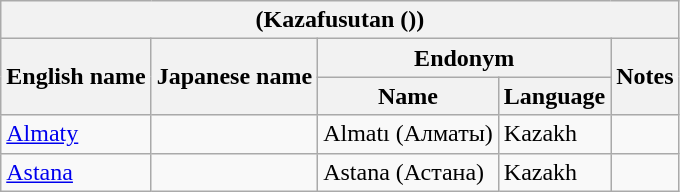<table class="wikitable sortable">
<tr>
<th colspan="5"> (Kazafusutan  ())</th>
</tr>
<tr>
<th rowspan="2">English name</th>
<th rowspan="2">Japanese name</th>
<th colspan="2">Endonym</th>
<th rowspan="2">Notes</th>
</tr>
<tr>
<th>Name</th>
<th>Language</th>
</tr>
<tr>
<td><a href='#'>Almaty</a></td>
<td></td>
<td>Almatı (Алматы)</td>
<td>Kazakh</td>
<td></td>
</tr>
<tr>
<td><a href='#'>Astana</a></td>
<td></td>
<td>Astana (Астана)</td>
<td>Kazakh</td>
<td></td>
</tr>
</table>
